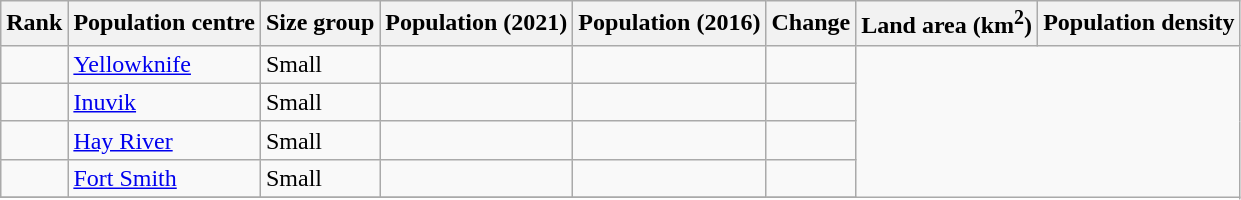<table class="wikitable sortable">
<tr>
<th>Rank</th>
<th>Population centre</th>
<th>Size group</th>
<th>Population (2021)</th>
<th>Population (2016)</th>
<th>Change</th>
<th>Land area (km<sup>2</sup>)</th>
<th>Population density</th>
</tr>
<tr>
<td scope=row align=center></td>
<td><a href='#'>Yellowknife</a></td>
<td>Small</td>
<td></td>
<td align=center></td>
<td align=center></td>
</tr>
<tr>
<td scope=row align=center></td>
<td><a href='#'>Inuvik</a></td>
<td>Small</td>
<td></td>
<td align=center></td>
<td align=center></td>
</tr>
<tr>
<td scope=row align=center></td>
<td><a href='#'>Hay River</a></td>
<td>Small</td>
<td></td>
<td align=center></td>
<td align=center></td>
</tr>
<tr>
<td scope=row align=center></td>
<td><a href='#'>Fort Smith</a></td>
<td>Small</td>
<td></td>
<td align=center></td>
<td align=center></td>
</tr>
<tr>
</tr>
</table>
